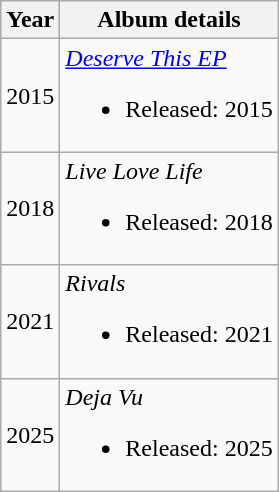<table class="wikitable">
<tr>
<th>Year</th>
<th>Album details</th>
</tr>
<tr>
<td>2015</td>
<td><em><a href='#'>Deserve This EP</a></em> <br><ul><li>Released: 2015</li></ul></td>
</tr>
<tr>
<td>2018</td>
<td><em> Live Love Life </em><br><ul><li>Released: 2018</li></ul></td>
</tr>
<tr>
<td>2021</td>
<td><em> Rivals </em><br><ul><li>Released: 2021</li></ul></td>
</tr>
<tr>
<td>2025</td>
<td><em> Deja Vu </em><br><ul><li>Released: 2025</li></ul></td>
</tr>
</table>
